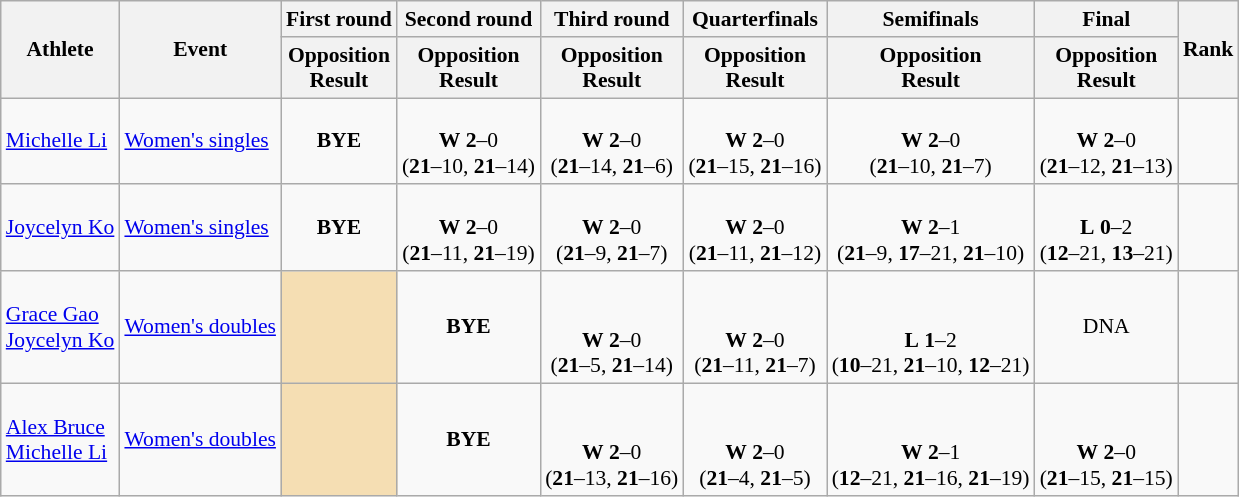<table class="wikitable" style="font-size:90%">
<tr>
<th rowspan="2">Athlete</th>
<th rowspan="2">Event</th>
<th>First round</th>
<th>Second round</th>
<th>Third round</th>
<th>Quarterfinals</th>
<th>Semifinals</th>
<th>Final</th>
<th rowspan="2">Rank</th>
</tr>
<tr>
<th>Opposition<br>Result</th>
<th>Opposition<br>Result</th>
<th>Opposition<br>Result</th>
<th>Opposition<br>Result</th>
<th>Opposition<br>Result</th>
<th>Opposition<br>Result</th>
</tr>
<tr>
<td><a href='#'>Michelle Li</a></td>
<td><a href='#'>Women's singles</a></td>
<td align=center><strong>BYE</strong></td>
<td align=center><br> <strong>W</strong> <strong>2</strong>–0<br>(<strong>21</strong>–10, <strong>21</strong>–14)</td>
<td align=center><br> <strong>W</strong> <strong>2</strong>–0<br>(<strong>21</strong>–14, <strong>21</strong>–6)</td>
<td align=center><br> <strong>W</strong> <strong>2</strong>–0<br>(<strong>21</strong>–15, <strong>21</strong>–16)</td>
<td align=center><br> <strong>W</strong> <strong>2</strong>–0<br>(<strong>21</strong>–10, <strong>21</strong>–7)</td>
<td align=center><br> <strong>W</strong> <strong>2</strong>–0<br>(<strong>21</strong>–12, <strong>21</strong>–13)</td>
<td align=center></td>
</tr>
<tr>
<td><a href='#'>Joycelyn Ko</a></td>
<td><a href='#'>Women's singles</a></td>
<td align=center><strong>BYE</strong></td>
<td align=center><br> <strong>W</strong> <strong>2</strong>–0<br>(<strong>21</strong>–11, <strong>21</strong>–19)</td>
<td align=center><br> <strong>W</strong> <strong>2</strong>–0<br>(<strong>21</strong>–9, <strong>21</strong>–7)</td>
<td align=center><br> <strong>W</strong> <strong>2</strong>–0<br>(<strong>21</strong>–11, <strong>21</strong>–12)</td>
<td align=center><br> <strong>W</strong> <strong>2</strong>–1<br>(<strong>21</strong>–9, <strong>17</strong>–21, <strong>21</strong>–10)</td>
<td align=center><br> <strong>L</strong> <strong>0</strong>–2<br>(<strong>12</strong>–21, <strong>13</strong>–21)</td>
<td align=center></td>
</tr>
<tr>
<td><a href='#'>Grace Gao</a><br><a href='#'>Joycelyn Ko</a></td>
<td><a href='#'>Women's doubles</a></td>
<td align=center bgcolor=wheat></td>
<td align=center><strong>BYE</strong></td>
<td align=center><br><br> <strong>W</strong> <strong>2</strong>–0<br>(<strong>21</strong>–5, <strong>21</strong>–14)</td>
<td align=center><br><br> <strong>W</strong> <strong>2</strong>–0<br>(<strong>21</strong>–11, <strong>21</strong>–7)</td>
<td align=center><br><br> <strong>L</strong> <strong>1</strong>–2<br>(<strong>10</strong>–21, <strong>21</strong>–10, <strong>12</strong>–21)</td>
<td align=center>DNA</td>
<td align=center></td>
</tr>
<tr>
<td><a href='#'>Alex Bruce</a><br><a href='#'>Michelle Li</a></td>
<td><a href='#'>Women's doubles</a></td>
<td align=center bgcolor=wheat></td>
<td align=center><strong>BYE</strong></td>
<td align=center><br><br> <strong>W</strong> <strong>2</strong>–0<br>(<strong>21</strong>–13, <strong>21</strong>–16)</td>
<td align=center><br><br> <strong>W</strong> <strong>2</strong>–0<br>(<strong>21</strong>–4, <strong>21</strong>–5)</td>
<td align=center><br><br> <strong>W</strong> <strong>2</strong>–1<br>(<strong>12</strong>–21, <strong>21</strong>–16, <strong>21</strong>–19)</td>
<td align=center><br><br> <strong>W</strong> <strong>2</strong>–0<br>(<strong>21</strong>–15, <strong>21</strong>–15)</td>
<td align=center></td>
</tr>
</table>
